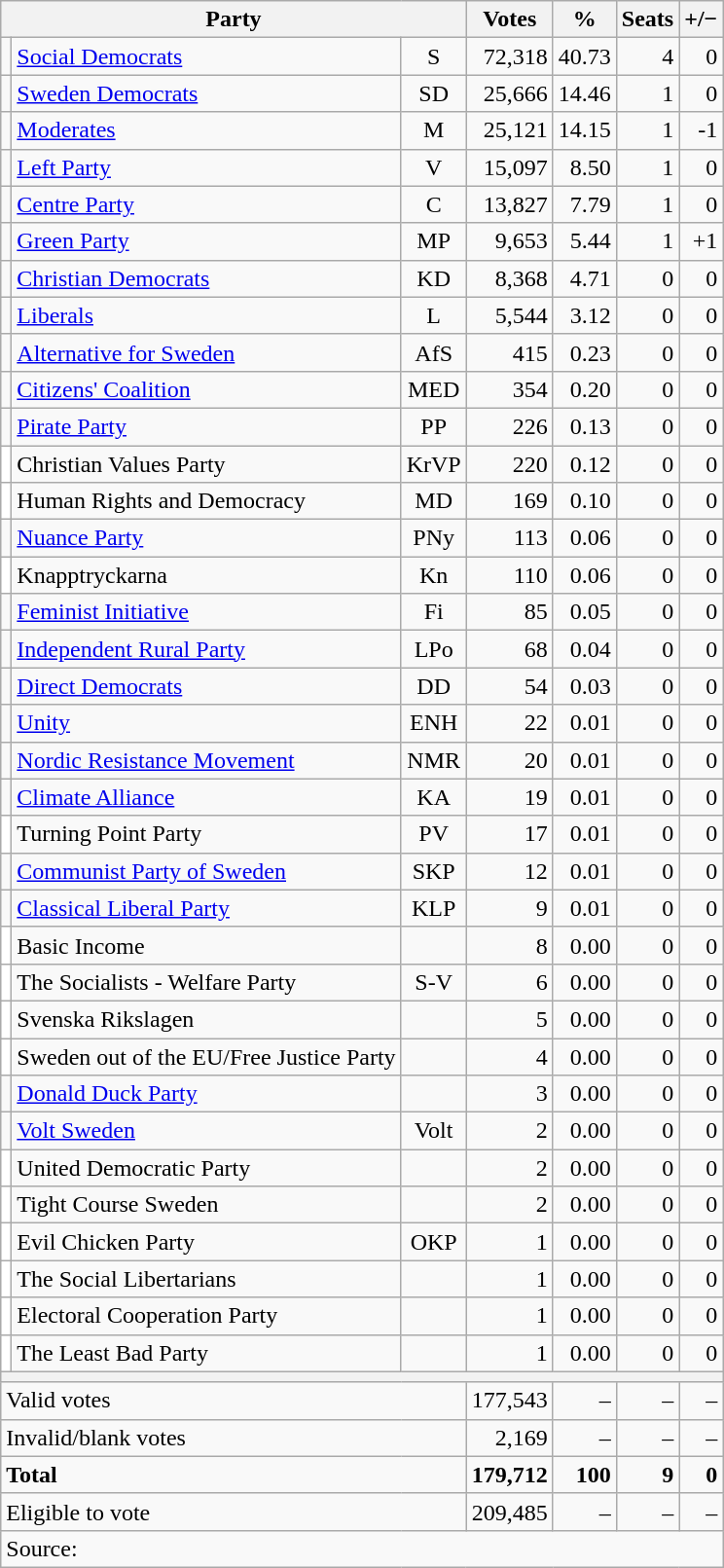<table class=wikitable style=text-align:right>
<tr>
<th colspan=3>Party</th>
<th>Votes</th>
<th>%</th>
<th>Seats</th>
<th>+/−</th>
</tr>
<tr>
<td bgcolor=></td>
<td align=left><a href='#'>Social Democrats</a></td>
<td align=center>S</td>
<td>72,318</td>
<td>40.73</td>
<td>4</td>
<td>0</td>
</tr>
<tr>
<td bgcolor=></td>
<td align=left><a href='#'>Sweden Democrats</a></td>
<td align=center>SD</td>
<td>25,666</td>
<td>14.46</td>
<td>1</td>
<td>0</td>
</tr>
<tr>
<td bgcolor=></td>
<td align=left><a href='#'>Moderates</a></td>
<td align=center>M</td>
<td>25,121</td>
<td>14.15</td>
<td>1</td>
<td>-1</td>
</tr>
<tr>
<td bgcolor=></td>
<td align=left><a href='#'>Left Party</a></td>
<td align=center>V</td>
<td>15,097</td>
<td>8.50</td>
<td>1</td>
<td>0</td>
</tr>
<tr>
<td bgcolor=></td>
<td align=left><a href='#'>Centre Party</a></td>
<td align=center>C</td>
<td>13,827</td>
<td>7.79</td>
<td>1</td>
<td>0</td>
</tr>
<tr>
<td bgcolor=></td>
<td align=left><a href='#'>Green Party</a></td>
<td align=center>MP</td>
<td>9,653</td>
<td>5.44</td>
<td>1</td>
<td>+1</td>
</tr>
<tr>
<td bgcolor=></td>
<td align=left><a href='#'>Christian Democrats</a></td>
<td align=center>KD</td>
<td>8,368</td>
<td>4.71</td>
<td>0</td>
<td>0</td>
</tr>
<tr>
<td bgcolor=></td>
<td align=left><a href='#'>Liberals</a></td>
<td align=center>L</td>
<td>5,544</td>
<td>3.12</td>
<td>0</td>
<td>0</td>
</tr>
<tr>
<td bgcolor=></td>
<td align=left><a href='#'>Alternative for Sweden</a></td>
<td align=center>AfS</td>
<td>415</td>
<td>0.23</td>
<td>0</td>
<td>0</td>
</tr>
<tr>
<td bgcolor=></td>
<td align=left><a href='#'>Citizens' Coalition</a></td>
<td align=center>MED</td>
<td>354</td>
<td>0.20</td>
<td>0</td>
<td>0</td>
</tr>
<tr>
<td bgcolor=></td>
<td align=left><a href='#'>Pirate Party</a></td>
<td align=center>PP</td>
<td>226</td>
<td>0.13</td>
<td>0</td>
<td>0</td>
</tr>
<tr>
<td bgcolor=white></td>
<td align=left>Christian Values Party</td>
<td align=center>KrVP</td>
<td>220</td>
<td>0.12</td>
<td>0</td>
<td>0</td>
</tr>
<tr>
<td bgcolor=white></td>
<td align=left>Human Rights and Democracy</td>
<td align=center>MD</td>
<td>169</td>
<td>0.10</td>
<td>0</td>
<td>0</td>
</tr>
<tr>
<td bgcolor=></td>
<td align=left><a href='#'>Nuance Party</a></td>
<td align=center>PNy</td>
<td>113</td>
<td>0.06</td>
<td>0</td>
<td>0</td>
</tr>
<tr>
<td bgcolor=white></td>
<td align=left>Knapptryckarna</td>
<td align=center>Kn</td>
<td>110</td>
<td>0.06</td>
<td>0</td>
<td>0</td>
</tr>
<tr>
<td bgcolor=></td>
<td align=left><a href='#'>Feminist Initiative</a></td>
<td align=center>Fi</td>
<td>85</td>
<td>0.05</td>
<td>0</td>
<td>0</td>
</tr>
<tr>
<td bgcolor=></td>
<td align=left><a href='#'>Independent Rural Party</a></td>
<td align=center>LPo</td>
<td>68</td>
<td>0.04</td>
<td>0</td>
<td>0</td>
</tr>
<tr>
<td bgcolor=></td>
<td align=left><a href='#'>Direct Democrats</a></td>
<td align=center>DD</td>
<td>54</td>
<td>0.03</td>
<td>0</td>
<td>0</td>
</tr>
<tr>
<td bgcolor=></td>
<td align=left><a href='#'>Unity</a></td>
<td align=center>ENH</td>
<td>22</td>
<td>0.01</td>
<td>0</td>
<td>0</td>
</tr>
<tr>
<td bgcolor=></td>
<td align=left><a href='#'>Nordic Resistance Movement</a></td>
<td align=center>NMR</td>
<td>20</td>
<td>0.01</td>
<td>0</td>
<td>0</td>
</tr>
<tr>
<td bgcolor=></td>
<td align=left><a href='#'>Climate Alliance</a></td>
<td align=center>KA</td>
<td>19</td>
<td>0.01</td>
<td>0</td>
<td>0</td>
</tr>
<tr>
<td bgcolor=white></td>
<td align=left>Turning Point Party</td>
<td align=center>PV</td>
<td>17</td>
<td>0.01</td>
<td>0</td>
<td>0</td>
</tr>
<tr>
<td bgcolor=></td>
<td align=left><a href='#'>Communist Party of Sweden</a></td>
<td align=center>SKP</td>
<td>12</td>
<td>0.01</td>
<td>0</td>
<td>0</td>
</tr>
<tr>
<td bgcolor=></td>
<td align=left><a href='#'>Classical Liberal Party</a></td>
<td align=center>KLP</td>
<td>9</td>
<td>0.01</td>
<td>0</td>
<td>0</td>
</tr>
<tr>
<td bgcolor=white></td>
<td align=left>Basic Income</td>
<td align=center></td>
<td>8</td>
<td>0.00</td>
<td>0</td>
<td>0</td>
</tr>
<tr>
<td bgcolor=white></td>
<td align=left>The Socialists - Welfare Party</td>
<td align=center>S-V</td>
<td>6</td>
<td>0.00</td>
<td>0</td>
<td>0</td>
</tr>
<tr>
<td bgcolor=white></td>
<td align=left>Svenska Rikslagen</td>
<td align=center></td>
<td>5</td>
<td>0.00</td>
<td>0</td>
<td>0</td>
</tr>
<tr>
<td bgcolor=white></td>
<td align=left>Sweden out of the EU/Free Justice Party</td>
<td align=center></td>
<td>4</td>
<td>0.00</td>
<td>0</td>
<td>0</td>
</tr>
<tr>
<td bgcolor=></td>
<td align=left><a href='#'>Donald Duck Party</a></td>
<td align=center></td>
<td>3</td>
<td>0.00</td>
<td>0</td>
<td>0</td>
</tr>
<tr>
<td bgcolor=></td>
<td align=left><a href='#'>Volt Sweden</a></td>
<td align="center">Volt</td>
<td>2</td>
<td>0.00</td>
<td>0</td>
<td>0</td>
</tr>
<tr>
<td bgcolor=white></td>
<td align=left>United Democratic Party</td>
<td align=center></td>
<td>2</td>
<td>0.00</td>
<td>0</td>
<td>0</td>
</tr>
<tr>
<td bgcolor=white></td>
<td align=left>Tight Course Sweden</td>
<td align=center></td>
<td>2</td>
<td>0.00</td>
<td>0</td>
<td>0</td>
</tr>
<tr>
<td bgcolor=white></td>
<td align=left>Evil Chicken Party</td>
<td align=center>OKP</td>
<td>1</td>
<td>0.00</td>
<td>0</td>
<td>0</td>
</tr>
<tr>
<td bgcolor=white></td>
<td align=left>The Social Libertarians</td>
<td align=center></td>
<td>1</td>
<td>0.00</td>
<td>0</td>
<td>0</td>
</tr>
<tr>
<td bgcolor=white></td>
<td align=left>Electoral Cooperation Party</td>
<td align=center></td>
<td>1</td>
<td>0.00</td>
<td>0</td>
<td>0</td>
</tr>
<tr>
<td bgcolor=white></td>
<td align=left>The Least Bad Party</td>
<td align=center></td>
<td>1</td>
<td>0.00</td>
<td>0</td>
<td>0</td>
</tr>
<tr>
<th colspan=7></th>
</tr>
<tr>
<td align=left colspan=3>Valid votes</td>
<td>177,543</td>
<td>–</td>
<td>–</td>
<td>–</td>
</tr>
<tr>
<td align=left colspan=3>Invalid/blank votes</td>
<td>2,169</td>
<td>–</td>
<td>–</td>
<td>–</td>
</tr>
<tr>
<td align=left colspan=3><strong>Total</strong></td>
<td><strong>179,712</strong></td>
<td><strong>100</strong></td>
<td><strong>9</strong></td>
<td><strong>0</strong></td>
</tr>
<tr>
<td align=left colspan=3>Eligible to vote</td>
<td>209,485</td>
<td>–</td>
<td>–</td>
<td>–</td>
</tr>
<tr>
<td colspan=7 align=left>Source: </td>
</tr>
</table>
